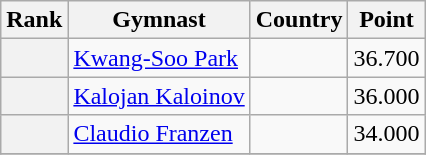<table class="wikitable sortable">
<tr>
<th>Rank</th>
<th>Gymnast</th>
<th>Country</th>
<th>Point</th>
</tr>
<tr>
<th></th>
<td><a href='#'>Kwang-Soo Park</a></td>
<td></td>
<td>36.700</td>
</tr>
<tr>
<th></th>
<td><a href='#'>Kalojan Kaloinov</a></td>
<td></td>
<td>36.000</td>
</tr>
<tr>
<th></th>
<td><a href='#'>Claudio Franzen</a></td>
<td></td>
<td>34.000</td>
</tr>
<tr>
</tr>
</table>
